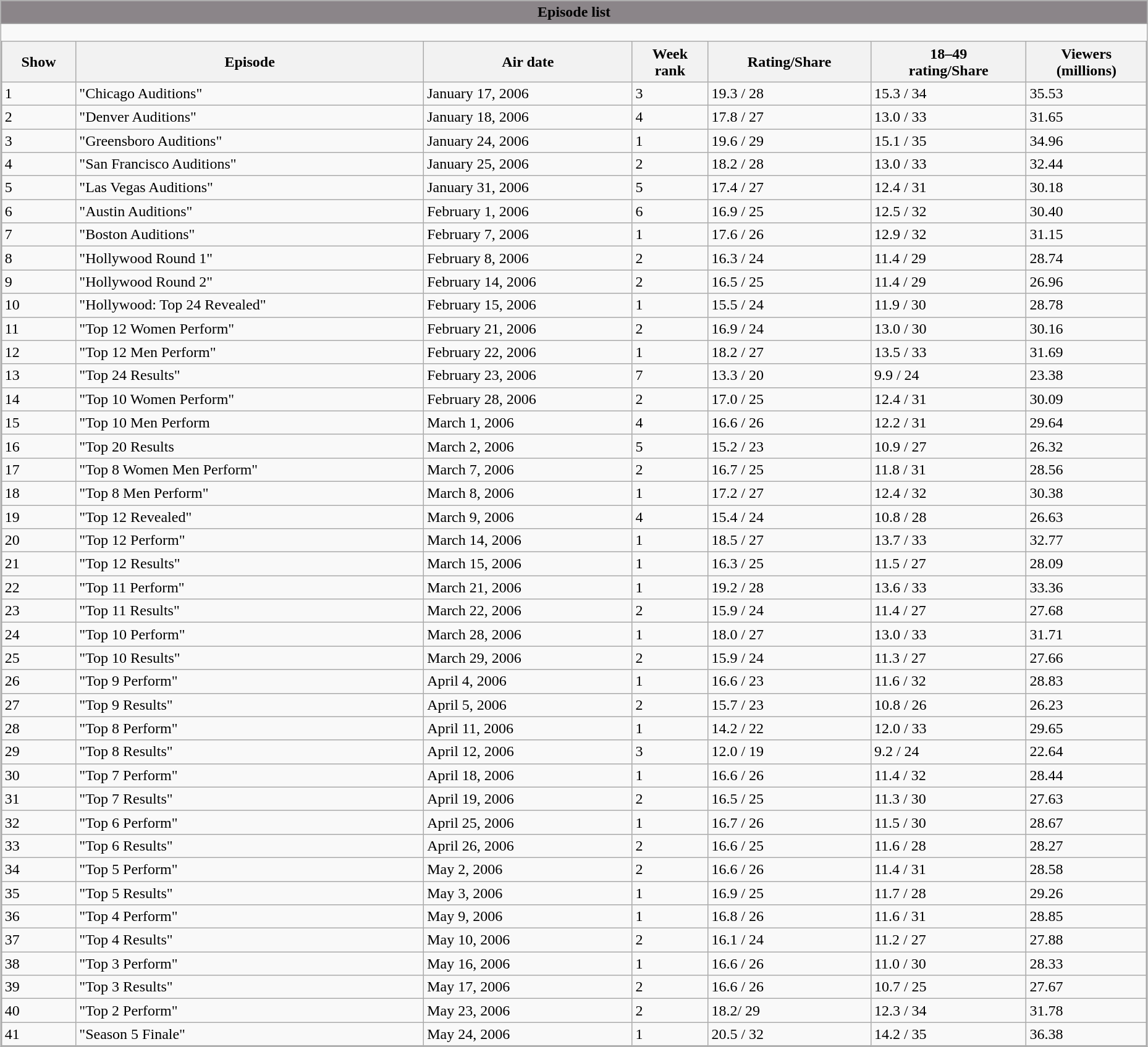<table class="wikitable collapsible" style="width:98%; margin:1em auto 1em auto;">
<tr>
<th style="background:#8b8589;">Episode list</th>
</tr>
<tr>
<td style="padding:0; border:none;"><br><table class="wikitable sortable" style="margin:0; width:100%;">
<tr>
<th>Show</th>
<th>Episode</th>
<th>Air date</th>
<th>Week<br>rank</th>
<th>Rating/Share</th>
<th>18–49<br> rating/Share</th>
<th>Viewers<br>(millions)</th>
</tr>
<tr>
<td>1</td>
<td>"Chicago Auditions"</td>
<td>January 17, 2006</td>
<td>3</td>
<td>19.3 / 28</td>
<td>15.3 / 34</td>
<td>35.53</td>
</tr>
<tr>
<td>2</td>
<td>"Denver Auditions"</td>
<td>January 18, 2006</td>
<td>4</td>
<td>17.8 / 27</td>
<td>13.0 / 33</td>
<td>31.65</td>
</tr>
<tr>
<td>3</td>
<td>"Greensboro Auditions"</td>
<td>January 24, 2006</td>
<td>1</td>
<td>19.6 / 29</td>
<td>15.1 / 35</td>
<td>34.96</td>
</tr>
<tr>
<td>4</td>
<td>"San Francisco Auditions"</td>
<td>January 25, 2006</td>
<td>2</td>
<td>18.2 / 28</td>
<td>13.0 / 33</td>
<td>32.44</td>
</tr>
<tr>
<td>5</td>
<td>"Las Vegas Auditions"</td>
<td>January 31, 2006</td>
<td>5</td>
<td>17.4 / 27</td>
<td>12.4 / 31</td>
<td>30.18</td>
</tr>
<tr>
<td>6</td>
<td>"Austin Auditions"</td>
<td>February 1, 2006</td>
<td>6</td>
<td>16.9 / 25</td>
<td>12.5 / 32</td>
<td>30.40</td>
</tr>
<tr>
<td>7</td>
<td>"Boston Auditions"</td>
<td>February 7, 2006</td>
<td>1</td>
<td>17.6 / 26</td>
<td>12.9 / 32</td>
<td>31.15</td>
</tr>
<tr>
<td>8</td>
<td>"Hollywood Round 1"</td>
<td>February 8, 2006</td>
<td>2</td>
<td>16.3 / 24</td>
<td>11.4 / 29</td>
<td>28.74</td>
</tr>
<tr>
<td>9</td>
<td>"Hollywood Round 2"</td>
<td>February 14, 2006</td>
<td>2</td>
<td>16.5 / 25</td>
<td>11.4 / 29</td>
<td>26.96</td>
</tr>
<tr>
<td>10</td>
<td>"Hollywood: Top 24 Revealed"</td>
<td>February 15, 2006</td>
<td>1</td>
<td>15.5 / 24</td>
<td>11.9 / 30</td>
<td>28.78</td>
</tr>
<tr>
<td>11</td>
<td>"Top 12 Women Perform"</td>
<td>February 21, 2006</td>
<td>2</td>
<td>16.9 / 24</td>
<td>13.0 / 30</td>
<td>30.16</td>
</tr>
<tr>
<td>12</td>
<td>"Top 12 Men Perform"</td>
<td>February 22, 2006</td>
<td>1</td>
<td>18.2 / 27</td>
<td>13.5 / 33</td>
<td>31.69</td>
</tr>
<tr>
<td>13</td>
<td>"Top 24 Results"</td>
<td>February 23, 2006</td>
<td>7</td>
<td>13.3 / 20</td>
<td>9.9 / 24</td>
<td>23.38</td>
</tr>
<tr>
<td>14</td>
<td>"Top 10 Women Perform"</td>
<td>February 28, 2006</td>
<td>2</td>
<td>17.0 / 25</td>
<td>12.4 / 31</td>
<td>30.09</td>
</tr>
<tr>
<td>15</td>
<td>"Top 10 Men Perform</td>
<td>March 1, 2006</td>
<td>4</td>
<td>16.6 / 26</td>
<td>12.2 / 31</td>
<td>29.64</td>
</tr>
<tr>
<td>16</td>
<td>"Top 20 Results</td>
<td>March 2, 2006</td>
<td>5</td>
<td>15.2 / 23</td>
<td>10.9 / 27</td>
<td>26.32</td>
</tr>
<tr>
<td>17</td>
<td>"Top 8 Women Men Perform"</td>
<td>March 7, 2006</td>
<td>2</td>
<td>16.7 / 25</td>
<td>11.8 / 31</td>
<td>28.56</td>
</tr>
<tr>
<td>18</td>
<td>"Top 8 Men Perform"</td>
<td>March 8, 2006</td>
<td>1</td>
<td>17.2 / 27</td>
<td>12.4 / 32</td>
<td>30.38</td>
</tr>
<tr>
<td>19</td>
<td>"Top 12 Revealed"</td>
<td>March 9, 2006</td>
<td>4</td>
<td>15.4 / 24</td>
<td>10.8 / 28</td>
<td>26.63</td>
</tr>
<tr>
<td>20</td>
<td>"Top 12 Perform"</td>
<td>March 14, 2006</td>
<td>1</td>
<td>18.5 / 27</td>
<td>13.7 / 33</td>
<td>32.77</td>
</tr>
<tr>
<td>21</td>
<td>"Top 12 Results"</td>
<td>March 15, 2006</td>
<td>1</td>
<td>16.3 / 25</td>
<td>11.5 / 27</td>
<td>28.09</td>
</tr>
<tr>
<td>22</td>
<td>"Top 11 Perform"</td>
<td>March 21, 2006</td>
<td>1</td>
<td>19.2 / 28</td>
<td>13.6 / 33</td>
<td>33.36</td>
</tr>
<tr>
<td>23</td>
<td>"Top 11 Results"</td>
<td>March 22, 2006</td>
<td>2</td>
<td>15.9 / 24</td>
<td>11.4 / 27</td>
<td>27.68</td>
</tr>
<tr>
<td>24</td>
<td>"Top 10 Perform"</td>
<td>March 28, 2006</td>
<td>1</td>
<td>18.0 / 27</td>
<td>13.0 / 33</td>
<td>31.71</td>
</tr>
<tr>
<td>25</td>
<td>"Top 10 Results"</td>
<td>March 29, 2006</td>
<td>2</td>
<td>15.9 / 24</td>
<td>11.3 / 27</td>
<td>27.66</td>
</tr>
<tr>
<td>26</td>
<td>"Top 9 Perform"</td>
<td>April 4, 2006</td>
<td>1</td>
<td>16.6 / 23</td>
<td>11.6 / 32</td>
<td>28.83</td>
</tr>
<tr>
<td>27</td>
<td>"Top 9 Results"</td>
<td>April 5, 2006</td>
<td>2</td>
<td>15.7 / 23</td>
<td>10.8 / 26</td>
<td>26.23</td>
</tr>
<tr>
<td>28</td>
<td>"Top 8 Perform"</td>
<td>April 11, 2006</td>
<td>1</td>
<td>14.2 / 22</td>
<td>12.0 / 33</td>
<td>29.65</td>
</tr>
<tr>
<td>29</td>
<td>"Top 8 Results"</td>
<td>April 12, 2006</td>
<td>3</td>
<td>12.0 / 19</td>
<td>9.2 / 24</td>
<td>22.64</td>
</tr>
<tr>
<td>30</td>
<td>"Top 7 Perform"</td>
<td>April 18, 2006</td>
<td>1</td>
<td>16.6 / 26</td>
<td>11.4 / 32</td>
<td>28.44</td>
</tr>
<tr>
<td>31</td>
<td>"Top 7 Results"</td>
<td>April 19, 2006</td>
<td>2</td>
<td>16.5 / 25</td>
<td>11.3 / 30</td>
<td>27.63</td>
</tr>
<tr>
<td>32</td>
<td>"Top 6 Perform"</td>
<td>April 25, 2006</td>
<td>1</td>
<td>16.7 / 26</td>
<td>11.5 / 30</td>
<td>28.67</td>
</tr>
<tr>
<td>33</td>
<td>"Top 6 Results"</td>
<td>April 26, 2006</td>
<td>2</td>
<td>16.6 / 25</td>
<td>11.6 / 28</td>
<td>28.27</td>
</tr>
<tr>
<td>34</td>
<td>"Top 5 Perform"</td>
<td>May 2, 2006</td>
<td>2</td>
<td>16.6 / 26</td>
<td>11.4 / 31</td>
<td>28.58</td>
</tr>
<tr>
<td>35</td>
<td>"Top 5 Results"</td>
<td>May 3, 2006</td>
<td>1</td>
<td>16.9 / 25</td>
<td>11.7 / 28</td>
<td>29.26</td>
</tr>
<tr>
<td>36</td>
<td>"Top 4 Perform"</td>
<td>May 9, 2006</td>
<td>1</td>
<td>16.8 / 26</td>
<td>11.6 / 31</td>
<td>28.85</td>
</tr>
<tr>
<td>37</td>
<td>"Top 4 Results"</td>
<td>May 10, 2006</td>
<td>2</td>
<td>16.1 / 24</td>
<td>11.2 / 27</td>
<td>27.88</td>
</tr>
<tr>
<td>38</td>
<td>"Top 3 Perform"</td>
<td>May 16, 2006</td>
<td>1</td>
<td>16.6 / 26</td>
<td>11.0 / 30</td>
<td>28.33</td>
</tr>
<tr>
<td>39</td>
<td>"Top 3 Results"</td>
<td>May 17, 2006</td>
<td>2</td>
<td>16.6 / 26</td>
<td>10.7 / 25</td>
<td>27.67</td>
</tr>
<tr>
<td>40</td>
<td>"Top 2 Perform"</td>
<td>May 23, 2006</td>
<td>2</td>
<td>18.2/ 29</td>
<td>12.3 / 34</td>
<td>31.78</td>
</tr>
<tr>
<td>41</td>
<td>"Season 5 Finale"</td>
<td>May 24, 2006</td>
<td>1</td>
<td>20.5 / 32</td>
<td>14.2 / 35</td>
<td>36.38</td>
</tr>
</table>
</td>
</tr>
</table>
